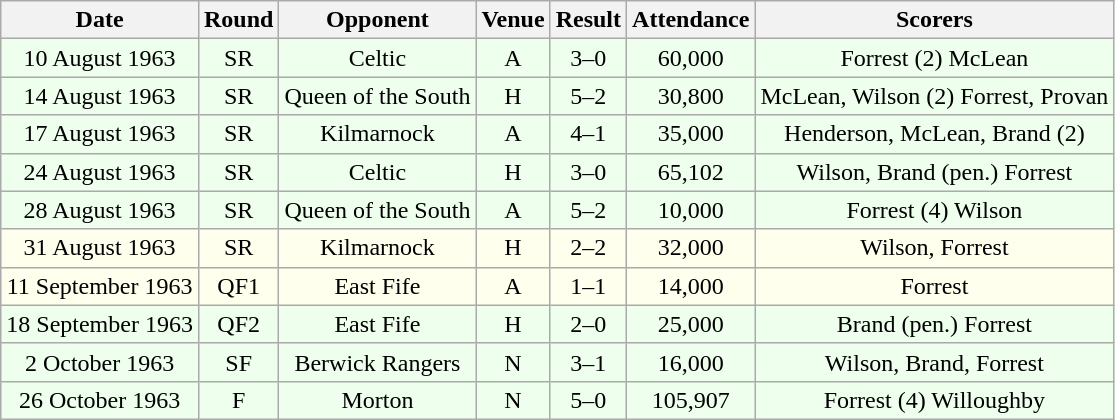<table class="wikitable sortable" style="font-size:100%; text-align:center">
<tr>
<th>Date</th>
<th>Round</th>
<th>Opponent</th>
<th>Venue</th>
<th>Result</th>
<th>Attendance</th>
<th>Scorers</th>
</tr>
<tr bgcolor = "#EEFFEE">
<td>10 August 1963</td>
<td>SR</td>
<td>Celtic</td>
<td>A</td>
<td>3–0</td>
<td>60,000</td>
<td>Forrest (2) McLean</td>
</tr>
<tr bgcolor = "#EEFFEE">
<td>14 August 1963</td>
<td>SR</td>
<td>Queen of the South</td>
<td>H</td>
<td>5–2</td>
<td>30,800</td>
<td>McLean, Wilson (2) Forrest, Provan</td>
</tr>
<tr bgcolor = "#EEFFEE">
<td>17 August 1963</td>
<td>SR</td>
<td>Kilmarnock</td>
<td>A</td>
<td>4–1</td>
<td>35,000</td>
<td>Henderson, McLean, Brand (2)</td>
</tr>
<tr bgcolor = "#EEFFEE">
<td>24 August 1963</td>
<td>SR</td>
<td>Celtic</td>
<td>H</td>
<td>3–0</td>
<td>65,102</td>
<td>Wilson, Brand (pen.) Forrest</td>
</tr>
<tr bgcolor = "#EEFFEE">
<td>28 August 1963</td>
<td>SR</td>
<td>Queen of the South</td>
<td>A</td>
<td>5–2</td>
<td>10,000</td>
<td>Forrest (4) Wilson</td>
</tr>
<tr bgcolor = "#FFFFEE">
<td>31 August 1963</td>
<td>SR</td>
<td>Kilmarnock</td>
<td>H</td>
<td>2–2</td>
<td>32,000</td>
<td>Wilson, Forrest</td>
</tr>
<tr bgcolor = "#FFFFEE">
<td>11 September 1963</td>
<td>QF1</td>
<td>East Fife</td>
<td>A</td>
<td>1–1</td>
<td>14,000</td>
<td>Forrest</td>
</tr>
<tr bgcolor = "#EEFFEE">
<td>18 September 1963</td>
<td>QF2</td>
<td>East Fife</td>
<td>H</td>
<td>2–0</td>
<td>25,000</td>
<td>Brand (pen.) Forrest</td>
</tr>
<tr bgcolor = "#EEFFEE">
<td>2 October 1963</td>
<td>SF</td>
<td>Berwick Rangers</td>
<td>N</td>
<td>3–1</td>
<td>16,000</td>
<td>Wilson, Brand, Forrest</td>
</tr>
<tr bgcolor = "#EEFFEE">
<td>26 October 1963</td>
<td>F</td>
<td>Morton</td>
<td>N</td>
<td>5–0</td>
<td>105,907</td>
<td>Forrest (4) Willoughby</td>
</tr>
</table>
